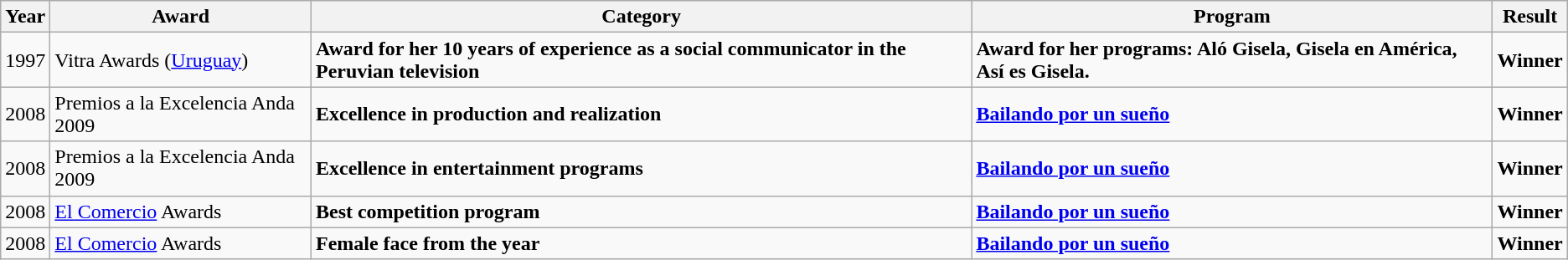<table class="wikitable">
<tr>
<th>Year</th>
<th>Award</th>
<th>Category</th>
<th>Program</th>
<th>Result</th>
</tr>
<tr>
<td>1997</td>
<td>Vitra Awards (<a href='#'>Uruguay</a>)</td>
<td><strong>Award for her 10 years of experience as a social communicator in the Peruvian television</strong></td>
<td><strong>Award for her programs: Aló Gisela, Gisela en América, Así es Gisela.</strong></td>
<td><strong>Winner</strong></td>
</tr>
<tr>
<td>2008</td>
<td>Premios a la Excelencia Anda 2009</td>
<td><strong>Excellence in production and realization</strong></td>
<td><strong><a href='#'>Bailando por un sueño</a></strong></td>
<td><strong>Winner</strong></td>
</tr>
<tr>
<td>2008</td>
<td>Premios a la Excelencia Anda 2009</td>
<td><strong>Excellence in entertainment programs</strong></td>
<td><strong><a href='#'>Bailando por un sueño</a></strong></td>
<td><strong>Winner</strong></td>
</tr>
<tr>
<td>2008</td>
<td><a href='#'>El Comercio</a> Awards</td>
<td><strong>Best competition program</strong></td>
<td><strong><a href='#'>Bailando por un sueño</a></strong></td>
<td><strong>Winner</strong></td>
</tr>
<tr>
<td>2008</td>
<td><a href='#'>El Comercio</a> Awards</td>
<td><strong>Female face from the year</strong></td>
<td><strong><a href='#'>Bailando por un sueño</a></strong></td>
<td><strong>Winner</strong></td>
</tr>
</table>
